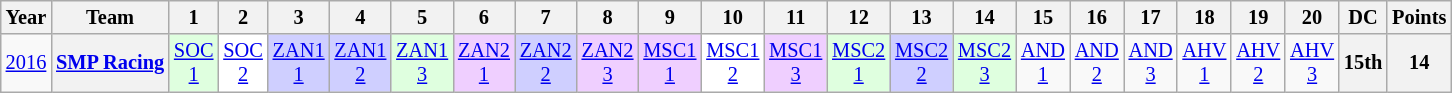<table class="wikitable" style="text-align:center; font-size:85%">
<tr>
<th>Year</th>
<th>Team</th>
<th>1</th>
<th>2</th>
<th>3</th>
<th>4</th>
<th>5</th>
<th>6</th>
<th>7</th>
<th>8</th>
<th>9</th>
<th>10</th>
<th>11</th>
<th>12</th>
<th>13</th>
<th>14</th>
<th>15</th>
<th>16</th>
<th>17</th>
<th>18</th>
<th>19</th>
<th>20</th>
<th>DC</th>
<th>Points</th>
</tr>
<tr>
<td><a href='#'>2016</a></td>
<th nowrap><a href='#'>SMP Racing</a></th>
<td style="background:#DFFFDF;"><a href='#'>SOC<br>1</a><br></td>
<td style="background:#FFFFFF;"><a href='#'>SOC<br>2</a><br></td>
<td style="background:#CFCFFF;"><a href='#'>ZAN1<br>1</a><br></td>
<td style="background:#CFCFFF;"><a href='#'>ZAN1<br>2</a><br></td>
<td style="background:#DFFFDF;"><a href='#'>ZAN1<br>3</a><br></td>
<td style="background:#EFCFFF;"><a href='#'>ZAN2<br>1</a><br></td>
<td style="background:#CFCFFF;"><a href='#'>ZAN2<br>2</a><br></td>
<td style="background:#EFCFFF;"><a href='#'>ZAN2<br>3</a><br></td>
<td style="background:#EFCFFF;"><a href='#'>MSC1<br>1</a><br></td>
<td style="background:#FFFFFF;"><a href='#'>MSC1<br>2</a><br></td>
<td style="background:#EFCFFF;"><a href='#'>MSC1<br>3</a><br></td>
<td style="background:#DFFFDF;"><a href='#'>MSC2<br>1</a><br></td>
<td style="background:#CFCFFF;"><a href='#'>MSC2<br>2</a><br></td>
<td style="background:#DFFFDF;"><a href='#'>MSC2<br>3</a><br></td>
<td><a href='#'>AND<br>1</a></td>
<td><a href='#'>AND<br>2</a></td>
<td><a href='#'>AND<br>3</a></td>
<td><a href='#'>AHV<br>1</a></td>
<td><a href='#'>AHV<br>2</a></td>
<td><a href='#'>AHV<br>3</a></td>
<th>15th</th>
<th>14</th>
</tr>
</table>
